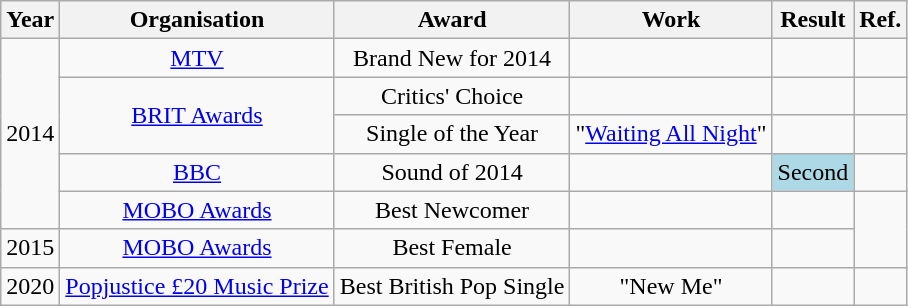<table class="wikitable plainrowheaders" style="text-align:center;">
<tr>
<th>Year</th>
<th>Organisation</th>
<th>Award</th>
<th>Work</th>
<th>Result</th>
<th>Ref.</th>
</tr>
<tr>
<td rowspan="5">2014</td>
<td><a href='#'>MTV</a></td>
<td>Brand New for 2014</td>
<td></td>
<td></td>
<td></td>
</tr>
<tr>
<td rowspan="2"><a href='#'>BRIT Awards</a></td>
<td>Critics' Choice</td>
<td></td>
<td></td>
<td></td>
</tr>
<tr>
<td>Single of the Year</td>
<td>"<a href='#'>Waiting All Night</a>"</td>
<td></td>
<td></td>
</tr>
<tr>
<td><a href='#'>BBC</a></td>
<td>Sound of 2014</td>
<td></td>
<td style="background:lightblue">Second</td>
<td></td>
</tr>
<tr>
<td><a href='#'>MOBO Awards</a></td>
<td>Best Newcomer</td>
<td></td>
<td></td>
</tr>
<tr>
<td>2015</td>
<td><a href='#'>MOBO Awards</a></td>
<td>Best Female</td>
<td></td>
<td></td>
</tr>
<tr>
<td>2020</td>
<td><a href='#'>Popjustice £20 Music Prize</a></td>
<td>Best British Pop Single</td>
<td>"New Me"</td>
<td></td>
<td></td>
</tr>
</table>
